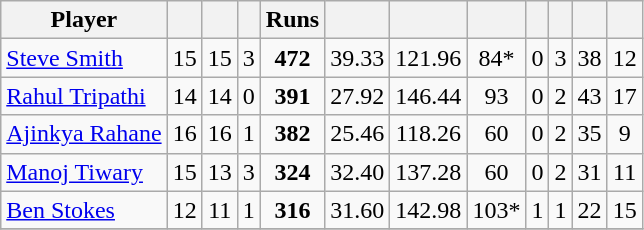<table class="wikitable sortable"  style="text-align: center;">
<tr>
<th class="unsortable">Player</th>
<th></th>
<th></th>
<th></th>
<th>Runs</th>
<th></th>
<th></th>
<th></th>
<th></th>
<th></th>
<th></th>
<th></th>
</tr>
<tr>
<td style="text-align:left"><a href='#'>Steve Smith</a></td>
<td style="text-align:left">15</td>
<td>15</td>
<td>3</td>
<td><strong>472</strong></td>
<td>39.33</td>
<td>121.96</td>
<td>84*</td>
<td>0</td>
<td>3</td>
<td>38</td>
<td>12</td>
</tr>
<tr>
<td style="text-align:left"><a href='#'>Rahul Tripathi</a></td>
<td style="text-align:left">14</td>
<td>14</td>
<td>0</td>
<td><strong>391</strong></td>
<td>27.92</td>
<td>146.44</td>
<td>93</td>
<td>0</td>
<td>2</td>
<td>43</td>
<td>17</td>
</tr>
<tr>
<td style="text-align:left"><a href='#'>Ajinkya Rahane</a></td>
<td style="text-align:left">16</td>
<td>16</td>
<td>1</td>
<td><strong>382</strong></td>
<td>25.46</td>
<td>118.26</td>
<td>60</td>
<td>0</td>
<td>2</td>
<td>35</td>
<td>9</td>
</tr>
<tr>
<td style="text-align:left"><a href='#'>Manoj Tiwary</a></td>
<td style="text-align:left">15</td>
<td>13</td>
<td>3</td>
<td><strong>324</strong></td>
<td>32.40</td>
<td>137.28</td>
<td>60</td>
<td>0</td>
<td>2</td>
<td>31</td>
<td>11</td>
</tr>
<tr>
<td style="text-align:left"><a href='#'>Ben Stokes</a></td>
<td style="text-align:left">12</td>
<td>11</td>
<td>1</td>
<td><strong>316</strong></td>
<td>31.60</td>
<td>142.98</td>
<td>103*</td>
<td>1</td>
<td>1</td>
<td>22</td>
<td>15</td>
</tr>
<tr>
</tr>
</table>
